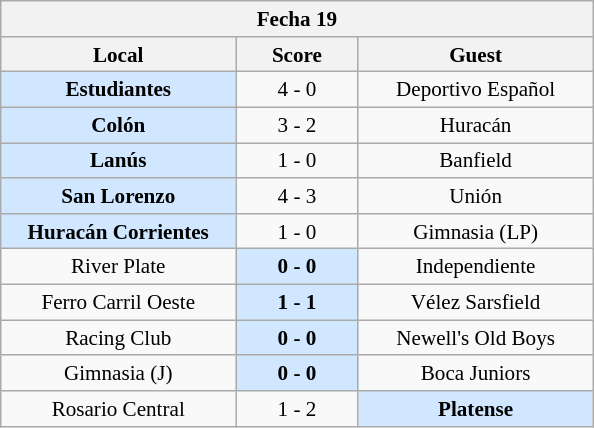<table class="wikitable nowrap" style="font-size:88%; float:left; margin-right:1em;">
<tr>
<th colspan=3 align=center>Fecha 19</th>
</tr>
<tr>
<th width="150">Local</th>
<th width="75">Score</th>
<th width="150">Guest</th>
</tr>
<tr align=center>
<td bgcolor=#D0E7FF><strong>Estudiantes</strong></td>
<td>4 - 0</td>
<td>Deportivo Español</td>
</tr>
<tr align=center>
<td bgcolor=#D0E7FF><strong>Colón</strong></td>
<td>3 - 2</td>
<td>Huracán</td>
</tr>
<tr align=center>
<td bgcolor=#D0E7FF><strong>Lanús</strong></td>
<td>1 - 0</td>
<td>Banfield</td>
</tr>
<tr align=center>
<td bgcolor=#D0E7FF><strong>San Lorenzo</strong></td>
<td>4 - 3</td>
<td>Unión</td>
</tr>
<tr align=center>
<td bgcolor=#D0E7FF><strong>Huracán Corrientes</strong></td>
<td>1 - 0</td>
<td>Gimnasia (LP)</td>
</tr>
<tr align=center>
<td>River Plate</td>
<td bgcolor=#D0E7FF><strong>0 - 0</strong></td>
<td>Independiente</td>
</tr>
<tr align=center>
<td>Ferro Carril Oeste</td>
<td bgcolor=#D0E7FF><strong>1 - 1</strong></td>
<td>Vélez Sarsfield</td>
</tr>
<tr align=center>
<td>Racing Club</td>
<td bgcolor=#D0E7FF><strong>0 - 0</strong></td>
<td>Newell's Old Boys</td>
</tr>
<tr align=center>
<td>Gimnasia (J)</td>
<td bgcolor=#D0E7FF><strong>0 - 0</strong></td>
<td>Boca Juniors</td>
</tr>
<tr align=center>
<td>Rosario Central</td>
<td>1 - 2</td>
<td bgcolor=#D0E7FF><strong>Platense</strong></td>
</tr>
</table>
